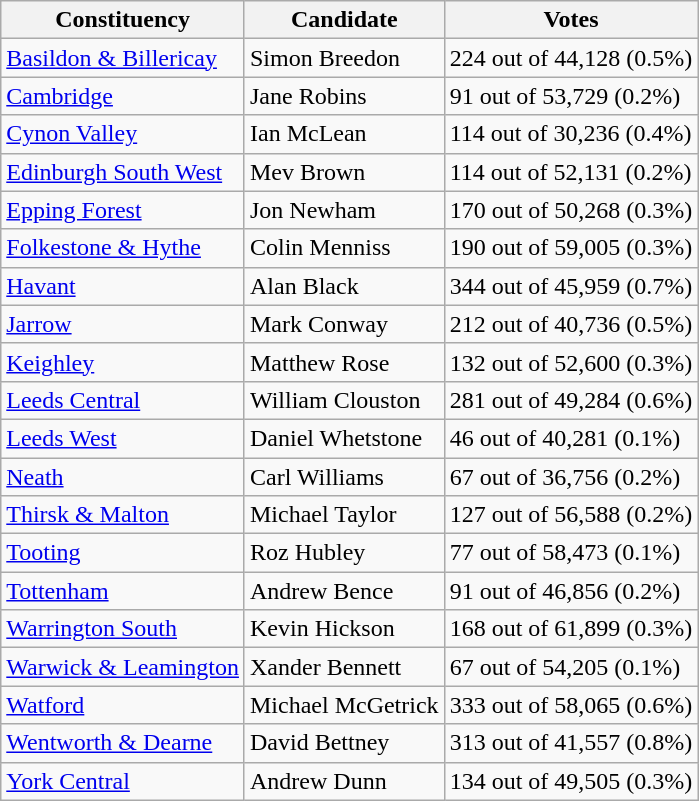<table class="wikitable">
<tr>
<th>Constituency</th>
<th>Candidate</th>
<th>Votes</th>
</tr>
<tr>
<td><a href='#'>Basildon & Billericay</a></td>
<td>Simon Breedon</td>
<td>224 out of 44,128 (0.5%)</td>
</tr>
<tr>
<td><a href='#'>Cambridge</a></td>
<td>Jane Robins</td>
<td>91 out of 53,729 (0.2%)</td>
</tr>
<tr>
<td><a href='#'>Cynon Valley</a></td>
<td>Ian McLean</td>
<td>114 out of 30,236 (0.4%)</td>
</tr>
<tr>
<td><a href='#'>Edinburgh South West</a></td>
<td>Mev Brown</td>
<td>114 out of 52,131 (0.2%)</td>
</tr>
<tr>
<td><a href='#'>Epping Forest</a></td>
<td>Jon Newham</td>
<td>170 out of 50,268 (0.3%)</td>
</tr>
<tr>
<td><a href='#'>Folkestone & Hythe</a></td>
<td>Colin Menniss</td>
<td>190 out of 59,005 (0.3%)</td>
</tr>
<tr>
<td><a href='#'>Havant</a></td>
<td>Alan Black</td>
<td>344 out of 45,959 (0.7%)</td>
</tr>
<tr>
<td><a href='#'>Jarrow</a></td>
<td>Mark Conway</td>
<td>212 out of 40,736 (0.5%)</td>
</tr>
<tr>
<td><a href='#'>Keighley</a></td>
<td>Matthew Rose</td>
<td>132 out of 52,600 (0.3%)</td>
</tr>
<tr>
<td><a href='#'>Leeds Central</a></td>
<td>William Clouston</td>
<td>281 out of 49,284 (0.6%)</td>
</tr>
<tr>
<td><a href='#'>Leeds West</a></td>
<td>Daniel Whetstone</td>
<td>46 out of 40,281 (0.1%)</td>
</tr>
<tr>
<td><a href='#'>Neath</a></td>
<td>Carl Williams</td>
<td>67 out of 36,756 (0.2%)</td>
</tr>
<tr>
<td><a href='#'>Thirsk & Malton</a></td>
<td>Michael Taylor</td>
<td>127 out of 56,588 (0.2%)</td>
</tr>
<tr>
<td><a href='#'>Tooting</a></td>
<td>Roz Hubley</td>
<td>77 out of 58,473 (0.1%)</td>
</tr>
<tr>
<td><a href='#'>Tottenham</a></td>
<td>Andrew Bence</td>
<td>91 out of 46,856 (0.2%)</td>
</tr>
<tr>
<td><a href='#'>Warrington South</a></td>
<td>Kevin Hickson</td>
<td>168 out of 61,899 (0.3%)</td>
</tr>
<tr>
<td><a href='#'>Warwick & Leamington</a></td>
<td>Xander Bennett</td>
<td>67 out of 54,205 (0.1%)</td>
</tr>
<tr>
<td><a href='#'>Watford</a></td>
<td>Michael McGetrick</td>
<td>333 out of 58,065 (0.6%)</td>
</tr>
<tr>
<td><a href='#'>Wentworth & Dearne</a></td>
<td>David Bettney</td>
<td>313 out of 41,557 (0.8%)</td>
</tr>
<tr>
<td><a href='#'>York Central</a></td>
<td>Andrew Dunn</td>
<td>134 out of 49,505 (0.3%)</td>
</tr>
</table>
